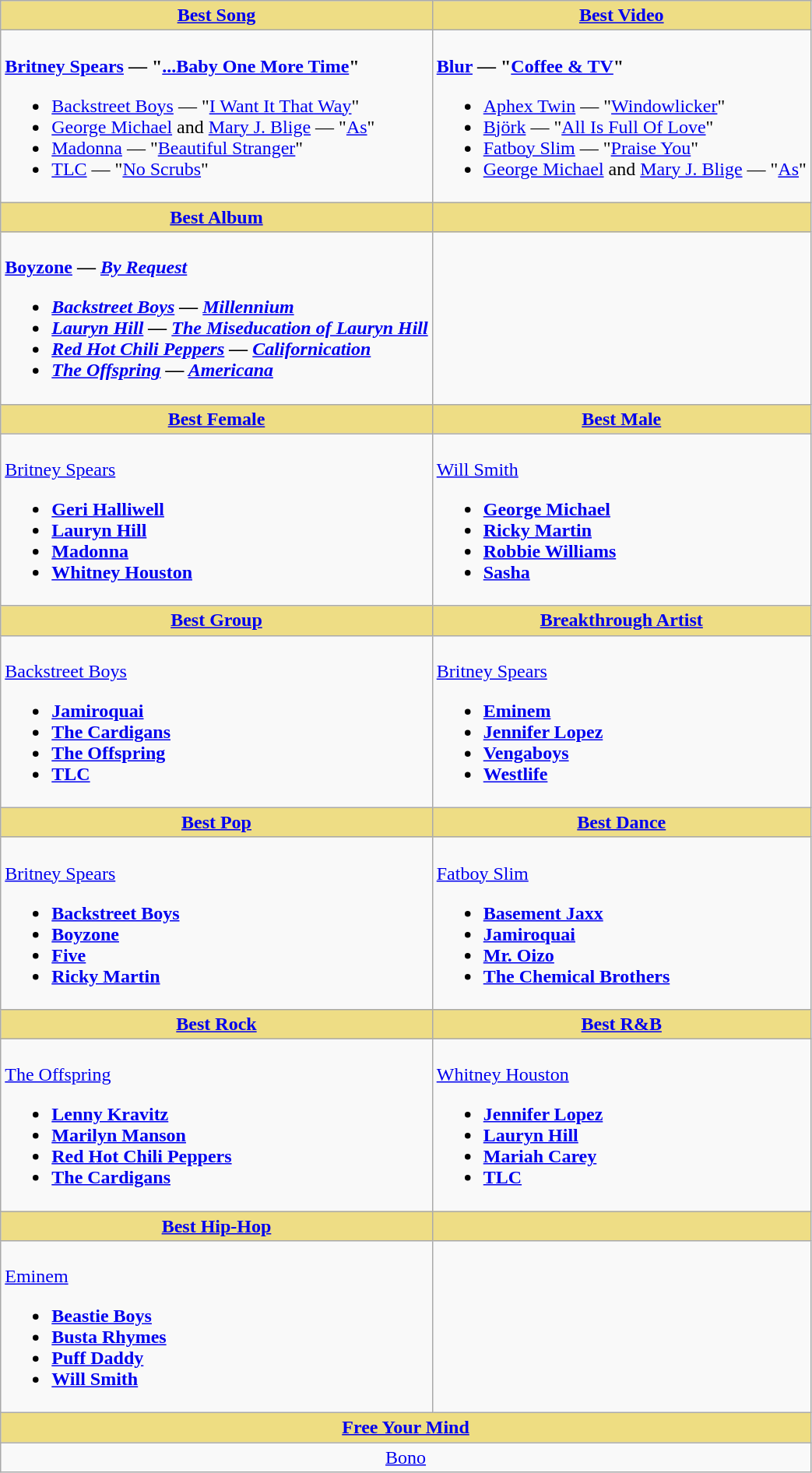<table class=wikitable style="width="100%">
<tr>
<th style="background:#EEDD85; width=50%"><a href='#'>Best Song</a></th>
<th style="background:#EEDD85; width=50%"><a href='#'>Best Video</a></th>
</tr>
<tr>
<td valign="top"><br><strong><a href='#'>Britney Spears</a> — "<a href='#'>...Baby One More Time</a>"</strong><ul><li><a href='#'>Backstreet Boys</a> — "<a href='#'>I Want It That Way</a>"</li><li><a href='#'>George Michael</a> and <a href='#'>Mary J. Blige</a> — "<a href='#'>As</a>"</li><li><a href='#'>Madonna</a> — "<a href='#'>Beautiful Stranger</a>"</li><li><a href='#'>TLC</a> — "<a href='#'>No Scrubs</a>"</li></ul></td>
<td valign="top"><br><strong><a href='#'>Blur</a> — "<a href='#'>Coffee & TV</a>"</strong><ul><li><a href='#'>Aphex Twin</a> — "<a href='#'>Windowlicker</a>"</li><li><a href='#'>Björk</a> — "<a href='#'>All Is Full Of Love</a>"</li><li><a href='#'>Fatboy Slim</a> — "<a href='#'>Praise You</a>"</li><li><a href='#'>George Michael</a> and <a href='#'>Mary J. Blige</a> — "<a href='#'>As</a>"</li></ul></td>
</tr>
<tr>
<th style="background:#EEDD85; width=50%"><a href='#'>Best Album</a></th>
<th style="background:#EEDD85; width=50%"></th>
</tr>
<tr>
<td valign="top"><br><strong><a href='#'>Boyzone</a> — <em><a href='#'>By Request</a><strong><em><ul><li><a href='#'>Backstreet Boys</a> — </em><a href='#'>Millennium</a><em></li><li><a href='#'>Lauryn Hill</a> — </em><a href='#'>The Miseducation of Lauryn Hill</a><em></li><li><a href='#'>Red Hot Chili Peppers</a> — </em><a href='#'>Californication</a><em></li><li><a href='#'>The Offspring</a> — </em><a href='#'>Americana</a><em></li></ul></td>
<td valign="top"></td>
</tr>
<tr>
<th style="background:#EEDD85; width=50%"><a href='#'>Best Female</a></th>
<th style="background:#EEDD85; width=50%"><a href='#'>Best Male</a></th>
</tr>
<tr>
<td valign="top"><br></strong><a href='#'>Britney Spears</a><strong><ul><li><a href='#'>Geri Halliwell</a></li><li><a href='#'>Lauryn Hill</a></li><li><a href='#'>Madonna</a></li><li><a href='#'>Whitney Houston</a></li></ul></td>
<td valign="top"><br></strong><a href='#'>Will Smith</a><strong><ul><li><a href='#'>George Michael</a></li><li><a href='#'>Ricky Martin</a></li><li><a href='#'>Robbie Williams</a></li><li><a href='#'>Sasha</a></li></ul></td>
</tr>
<tr>
<th style="background:#EEDD85; width=50%"><a href='#'>Best Group</a></th>
<th style="background:#EEDD85; width=50%"><a href='#'>Breakthrough Artist</a></th>
</tr>
<tr>
<td valign="top"><br></strong><a href='#'>Backstreet Boys</a><strong><ul><li><a href='#'>Jamiroquai</a></li><li><a href='#'>The Cardigans</a></li><li><a href='#'>The Offspring</a></li><li><a href='#'>TLC</a></li></ul></td>
<td valign="top"><br></strong><a href='#'>Britney Spears</a><strong><ul><li><a href='#'>Eminem</a></li><li><a href='#'>Jennifer Lopez</a></li><li><a href='#'>Vengaboys</a></li><li><a href='#'>Westlife</a></li></ul></td>
</tr>
<tr>
<th style="background:#EEDD85; width=50%"><a href='#'>Best Pop</a></th>
<th style="background:#EEDD85; width=50%"><a href='#'>Best Dance</a></th>
</tr>
<tr>
<td valign="top"><br></strong><a href='#'>Britney Spears</a><strong><ul><li><a href='#'>Backstreet Boys</a></li><li><a href='#'>Boyzone</a></li><li><a href='#'>Five</a></li><li><a href='#'>Ricky Martin</a></li></ul></td>
<td valign="top"><br></strong><a href='#'>Fatboy Slim</a><strong><ul><li><a href='#'>Basement Jaxx</a></li><li><a href='#'>Jamiroquai</a></li><li><a href='#'>Mr. Oizo</a></li><li><a href='#'>The Chemical Brothers</a></li></ul></td>
</tr>
<tr>
<th style="background:#EEDD85; width=50%"><a href='#'>Best Rock</a></th>
<th style="background:#EEDD85; width=50%"><a href='#'>Best R&B</a></th>
</tr>
<tr>
<td valign="top"><br></strong><a href='#'>The Offspring</a><strong><ul><li><a href='#'>Lenny Kravitz</a></li><li><a href='#'>Marilyn Manson</a></li><li><a href='#'>Red Hot Chili Peppers</a></li><li><a href='#'>The Cardigans</a></li></ul></td>
<td valign="top"><br></strong><a href='#'>Whitney Houston</a><strong><ul><li><a href='#'>Jennifer Lopez</a></li><li><a href='#'>Lauryn Hill</a></li><li><a href='#'>Mariah Carey</a></li><li><a href='#'>TLC</a></li></ul></td>
</tr>
<tr>
<th style="background:#EEDD85; width=50%"><a href='#'>Best Hip-Hop</a></th>
<th style="background:#EEDD85; width=50%"></th>
</tr>
<tr>
<td valign="top"><br></strong><a href='#'>Eminem</a><strong><ul><li><a href='#'>Beastie Boys</a></li><li><a href='#'>Busta Rhymes</a></li><li><a href='#'>Puff Daddy</a></li><li><a href='#'>Will Smith</a></li></ul></td>
<td valign="top"></td>
</tr>
<tr>
<th style="background:#EEDD82; width=50%" colspan="2"><a href='#'>Free Your Mind</a></th>
</tr>
<tr>
<td colspan="2" style="text-align: center;"></strong><a href='#'>Bono</a><strong></td>
</tr>
</table>
